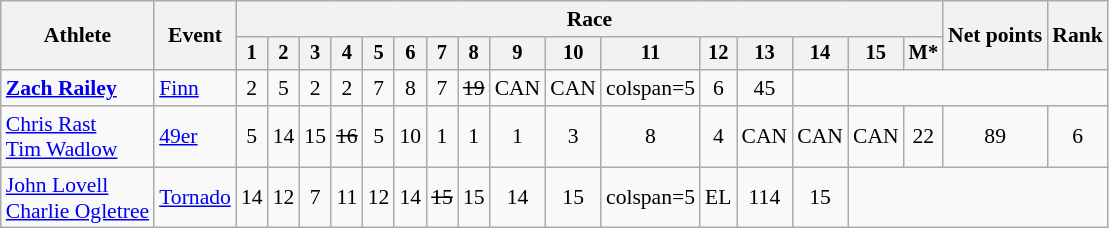<table class=wikitable style=font-size:90%;text-align:center>
<tr>
<th rowspan=2>Athlete</th>
<th rowspan=2>Event</th>
<th colspan=16>Race</th>
<th rowspan=2>Net points</th>
<th rowspan=2>Rank</th>
</tr>
<tr style=font-size:95%>
<th>1</th>
<th>2</th>
<th>3</th>
<th>4</th>
<th>5</th>
<th>6</th>
<th>7</th>
<th>8</th>
<th>9</th>
<th>10</th>
<th>11</th>
<th>12</th>
<th>13</th>
<th>14</th>
<th>15</th>
<th>M*</th>
</tr>
<tr>
<td align=left><strong><a href='#'>Zach Railey</a></strong></td>
<td align=left><a href='#'>Finn</a></td>
<td>2</td>
<td>5</td>
<td>2</td>
<td>2</td>
<td>7</td>
<td>8</td>
<td>7</td>
<td><s>19</s></td>
<td>CAN</td>
<td>CAN</td>
<td>colspan=5 </td>
<td>6</td>
<td>45</td>
<td></td>
</tr>
<tr>
<td align=left><a href='#'>Chris Rast</a><br><a href='#'>Tim Wadlow</a></td>
<td align=left><a href='#'>49er</a></td>
<td>5</td>
<td>14</td>
<td>15</td>
<td><s>16</s></td>
<td>5</td>
<td>10</td>
<td>1</td>
<td>1</td>
<td>1</td>
<td>3</td>
<td>8</td>
<td>4</td>
<td>CAN</td>
<td>CAN</td>
<td>CAN</td>
<td>22</td>
<td>89</td>
<td>6</td>
</tr>
<tr>
<td align=left><a href='#'>John Lovell</a><br><a href='#'>Charlie Ogletree</a></td>
<td align=left><a href='#'>Tornado</a></td>
<td>14</td>
<td>12</td>
<td>7</td>
<td>11</td>
<td>12</td>
<td>14</td>
<td><s>15</s></td>
<td>15</td>
<td>14</td>
<td>15</td>
<td>colspan=5 </td>
<td>EL</td>
<td>114</td>
<td>15</td>
</tr>
</table>
